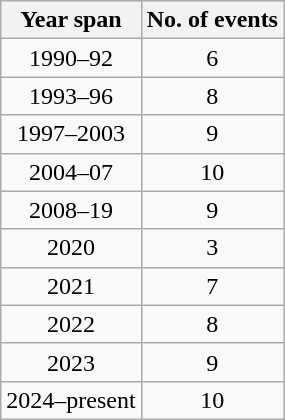<table class="sortable wikitable" style="text-align:center">
<tr>
<th scope="col">Year span</th>
<th scope="col">No. of events</th>
</tr>
<tr>
<td>1990–92</td>
<td>6</td>
</tr>
<tr>
<td>1993–96</td>
<td>8</td>
</tr>
<tr>
<td>1997–2003</td>
<td>9</td>
</tr>
<tr>
<td>2004–07</td>
<td>10</td>
</tr>
<tr>
<td>2008–19</td>
<td>9</td>
</tr>
<tr>
<td>2020</td>
<td>3</td>
</tr>
<tr>
<td>2021</td>
<td>7</td>
</tr>
<tr>
<td>2022</td>
<td>8</td>
</tr>
<tr>
<td>2023</td>
<td>9</td>
</tr>
<tr>
<td>2024–present</td>
<td>10</td>
</tr>
</table>
